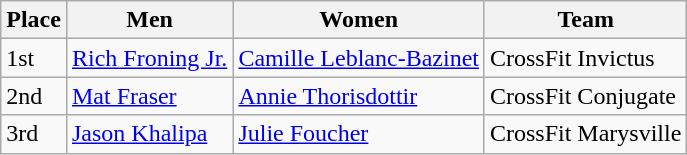<table class="wikitable">
<tr>
<th>Place</th>
<th>Men</th>
<th>Women </th>
<th>Team</th>
</tr>
<tr>
<td>1st</td>
<td><a href='#'>Rich Froning Jr.</a></td>
<td><a href='#'>Camille Leblanc-Bazinet</a></td>
<td>CrossFit Invictus</td>
</tr>
<tr>
<td>2nd</td>
<td><a href='#'>Mat Fraser</a></td>
<td><a href='#'>Annie Thorisdottir</a></td>
<td>CrossFit Conjugate</td>
</tr>
<tr>
<td>3rd</td>
<td><a href='#'>Jason Khalipa</a></td>
<td><a href='#'>Julie Foucher</a></td>
<td>CrossFit Marysville</td>
</tr>
</table>
